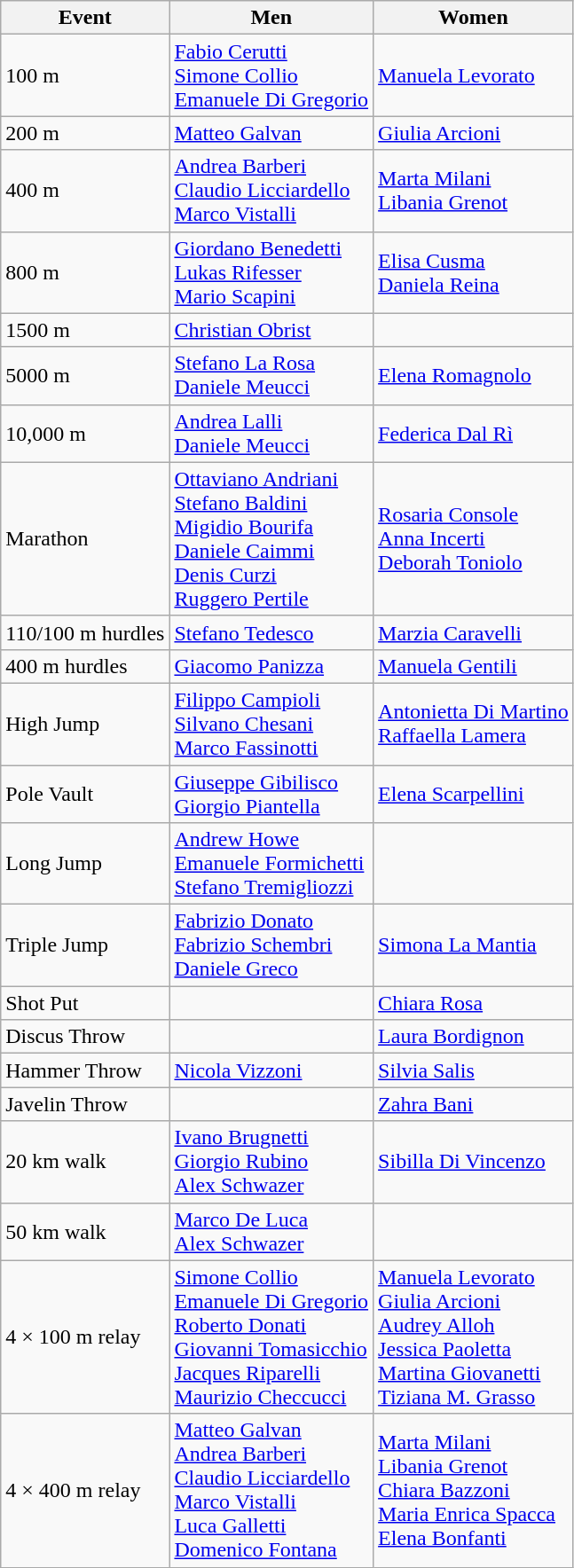<table class=wikitable style="font-size:100%">
<tr>
<th>Event</th>
<th>Men</th>
<th>Women</th>
</tr>
<tr>
<td>100 m</td>
<td><a href='#'>Fabio Cerutti</a> <br> <a href='#'>Simone Collio</a> <br> <a href='#'>Emanuele Di Gregorio</a></td>
<td><a href='#'>Manuela Levorato</a></td>
</tr>
<tr>
<td>200 m</td>
<td><a href='#'>Matteo Galvan</a></td>
<td><a href='#'>Giulia Arcioni</a></td>
</tr>
<tr>
<td>400 m</td>
<td><a href='#'>Andrea Barberi</a> <br> <a href='#'>Claudio Licciardello</a> <br> <a href='#'>Marco Vistalli</a></td>
<td><a href='#'>Marta Milani</a> <br> <a href='#'>Libania Grenot</a></td>
</tr>
<tr>
<td>800 m</td>
<td><a href='#'>Giordano Benedetti</a> <br> <a href='#'>Lukas Rifesser</a> <br> <a href='#'>Mario Scapini</a></td>
<td><a href='#'>Elisa Cusma</a> <br> <a href='#'>Daniela Reina</a></td>
</tr>
<tr>
<td>1500 m</td>
<td><a href='#'>Christian Obrist</a></td>
<td></td>
</tr>
<tr>
<td>5000 m</td>
<td><a href='#'>Stefano La Rosa</a> <br> <a href='#'>Daniele Meucci</a></td>
<td><a href='#'>Elena Romagnolo</a></td>
</tr>
<tr>
<td>10,000 m</td>
<td><a href='#'>Andrea Lalli</a> <br> <a href='#'>Daniele Meucci</a></td>
<td><a href='#'>Federica Dal Rì</a></td>
</tr>
<tr>
<td>Marathon</td>
<td><a href='#'>Ottaviano Andriani</a> <br> <a href='#'>Stefano Baldini</a> <br> <a href='#'>Migidio Bourifa</a> <br> <a href='#'>Daniele Caimmi</a> <br> <a href='#'>Denis Curzi</a> <br> <a href='#'>Ruggero Pertile</a></td>
<td><a href='#'>Rosaria Console</a> <br> <a href='#'>Anna Incerti</a> <br> <a href='#'>Deborah Toniolo</a></td>
</tr>
<tr>
<td>110/100 m hurdles</td>
<td><a href='#'>Stefano Tedesco</a></td>
<td><a href='#'>Marzia Caravelli</a></td>
</tr>
<tr>
<td>400 m hurdles</td>
<td><a href='#'>Giacomo Panizza</a></td>
<td><a href='#'>Manuela Gentili</a></td>
</tr>
<tr>
<td>High Jump</td>
<td><a href='#'>Filippo Campioli</a> <br> <a href='#'>Silvano Chesani</a> <br> <a href='#'>Marco Fassinotti</a></td>
<td><a href='#'>Antonietta Di Martino</a> <br> <a href='#'>Raffaella Lamera</a></td>
</tr>
<tr>
<td>Pole Vault</td>
<td><a href='#'>Giuseppe Gibilisco</a> <br> <a href='#'>Giorgio Piantella</a></td>
<td><a href='#'>Elena Scarpellini</a></td>
</tr>
<tr>
<td>Long Jump</td>
<td><a href='#'>Andrew Howe</a> <br> <a href='#'>Emanuele Formichetti</a> <br> <a href='#'>Stefano Tremigliozzi</a></td>
<td></td>
</tr>
<tr>
<td>Triple Jump</td>
<td><a href='#'>Fabrizio Donato</a> <br> <a href='#'>Fabrizio Schembri</a> <br> <a href='#'>Daniele Greco</a></td>
<td><a href='#'>Simona La Mantia</a></td>
</tr>
<tr>
<td>Shot Put</td>
<td></td>
<td><a href='#'>Chiara Rosa</a></td>
</tr>
<tr>
<td>Discus Throw</td>
<td></td>
<td><a href='#'>Laura Bordignon</a></td>
</tr>
<tr>
<td>Hammer Throw</td>
<td><a href='#'>Nicola Vizzoni</a></td>
<td><a href='#'>Silvia Salis</a></td>
</tr>
<tr>
<td>Javelin Throw</td>
<td></td>
<td><a href='#'>Zahra Bani</a></td>
</tr>
<tr>
<td>20 km walk</td>
<td><a href='#'>Ivano Brugnetti</a> <br> <a href='#'>Giorgio Rubino</a> <br> <a href='#'>Alex Schwazer</a></td>
<td><a href='#'>Sibilla Di Vincenzo</a></td>
</tr>
<tr>
<td>50 km walk</td>
<td><a href='#'>Marco De Luca</a> <br> <a href='#'>Alex Schwazer</a></td>
<td></td>
</tr>
<tr>
<td>4 × 100 m relay</td>
<td><a href='#'>Simone Collio</a> <br> <a href='#'>Emanuele Di Gregorio</a> <br> <a href='#'>Roberto Donati</a> <br> <a href='#'>Giovanni Tomasicchio</a> <br> <a href='#'>Jacques Riparelli</a> <br> <a href='#'>Maurizio Checcucci</a></td>
<td><a href='#'>Manuela Levorato</a> <br> <a href='#'>Giulia Arcioni</a> <br> <a href='#'>Audrey Alloh</a> <br> <a href='#'>Jessica Paoletta</a> <br> <a href='#'>Martina Giovanetti</a> <br> <a href='#'>Tiziana M. Grasso</a></td>
</tr>
<tr>
<td>4 × 400 m relay</td>
<td><a href='#'>Matteo Galvan</a> <br> <a href='#'>Andrea Barberi</a> <br> <a href='#'>Claudio Licciardello</a> <br> <a href='#'>Marco Vistalli</a> <br> <a href='#'>Luca Galletti</a> <br> <a href='#'>Domenico Fontana</a></td>
<td><a href='#'>Marta Milani</a> <br> <a href='#'>Libania Grenot</a> <br> <a href='#'>Chiara Bazzoni</a> <br> <a href='#'>Maria Enrica Spacca</a> <br> <a href='#'>Elena Bonfanti</a></td>
</tr>
</table>
